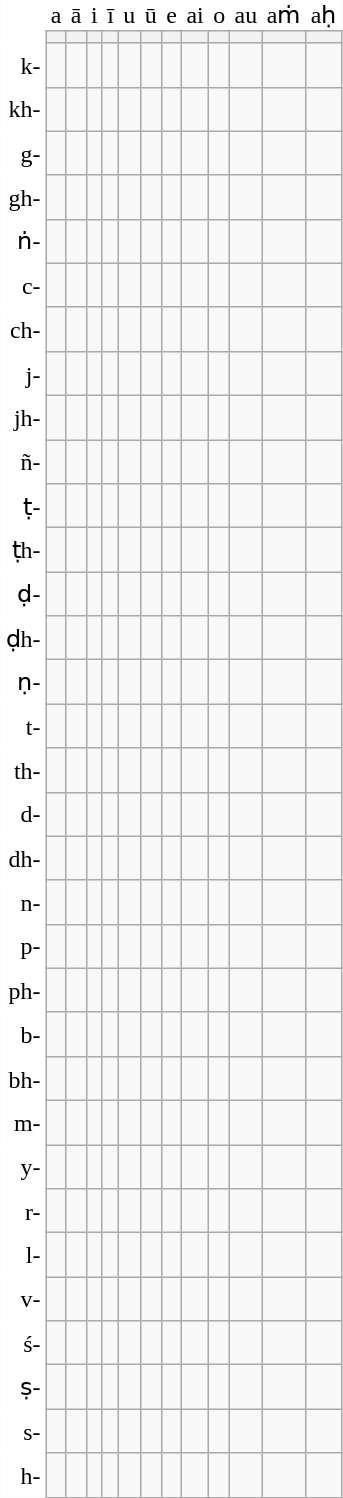<table class="wikitable" style="font-size: 120%; line-height: 120%; border: none; text-align: center; margin: 0; margin-left: 1em;">
<tr style="background: white; font-size: 83%; line-height: 83%;" lang="inc-Latn" |>
<td style="border: none;"></td>
<td style="border: none;">a</td>
<td style="border: none;">ā</td>
<td style="border: none;">i</td>
<td style="border: none;">ī</td>
<td style="border: none;">u</td>
<td style="border: none;">ū</td>
<td style="border: none;">e</td>
<td style="border: none;">ai</td>
<td style="border: none;">o</td>
<td style="border: none;">au</td>
<td style="border: none;">aṁ</td>
<td style="border: none;">aḥ</td>
</tr>
<tr>
<td style="border: none;background: white; font-size: 83%;"></td>
<th></th>
<th></th>
<th></th>
<th></th>
<th></th>
<th></th>
<th></th>
<th></th>
<th></th>
<th></th>
<th></th>
<th></th>
</tr>
<tr lang="inc-Deva" |>
<td style="border: none;background: white; font-size: 83%; text-align: right;" lang="inc-Latn">k-</td>
<td></td>
<td></td>
<td></td>
<td></td>
<td></td>
<td></td>
<td></td>
<td></td>
<td></td>
<td></td>
<td></td>
<td></td>
</tr>
<tr lang="inc-Deva" |>
<td style="border: none;background: white; font-size: 83%; text-align: right;" lang="inc-Latn">kh-</td>
<td></td>
<td></td>
<td></td>
<td></td>
<td></td>
<td></td>
<td></td>
<td></td>
<td></td>
<td></td>
<td></td>
<td></td>
</tr>
<tr lang="inc-Deva" |>
<td style="border: none;background: white; font-size: 83%; text-align: right;" lang="inc-Latn">g-</td>
<td></td>
<td></td>
<td></td>
<td></td>
<td></td>
<td></td>
<td></td>
<td></td>
<td></td>
<td></td>
<td></td>
<td></td>
</tr>
<tr lang="inc-Deva" |>
<td style="border: none;background: white; font-size: 83%; text-align: right;" lang="inc-Latn">gh-</td>
<td></td>
<td></td>
<td></td>
<td></td>
<td></td>
<td></td>
<td></td>
<td></td>
<td></td>
<td></td>
<td></td>
<td></td>
</tr>
<tr lang="inc-Deva" |>
<td style="border: none;background: white; font-size: 83%; text-align: right;" lang="inc-Latn">ṅ-</td>
<td></td>
<td></td>
<td></td>
<td></td>
<td></td>
<td></td>
<td></td>
<td></td>
<td></td>
<td></td>
<td></td>
<td></td>
</tr>
<tr lang="inc-Deva" |>
<td style="border: none;background: white; font-size: 83%; text-align: right;" lang="inc-Latn">c-</td>
<td></td>
<td></td>
<td></td>
<td></td>
<td></td>
<td></td>
<td></td>
<td></td>
<td></td>
<td></td>
<td></td>
<td></td>
</tr>
<tr lang="inc-Deva" |>
<td style="border: none;background: white; font-size: 83%; text-align: right;" lang="inc-Latn">ch-</td>
<td></td>
<td></td>
<td></td>
<td></td>
<td></td>
<td></td>
<td></td>
<td></td>
<td></td>
<td></td>
<td></td>
<td></td>
</tr>
<tr lang="inc-Deva" |>
<td style="border: none;background: white; font-size: 83%; text-align: right;" lang="inc-Latn">j-</td>
<td></td>
<td></td>
<td></td>
<td></td>
<td></td>
<td></td>
<td></td>
<td></td>
<td></td>
<td></td>
<td></td>
<td></td>
</tr>
<tr lang="inc-Deva" |>
<td style="border: none;background: white; font-size: 83%; text-align: right;" lang="inc-Latn">jh-</td>
<td></td>
<td></td>
<td></td>
<td></td>
<td></td>
<td></td>
<td></td>
<td></td>
<td></td>
<td></td>
<td></td>
<td></td>
</tr>
<tr lang="inc-Deva" |>
<td style="border: none;background: white; font-size: 83%; text-align: right;" lang="inc-Latn">ñ-</td>
<td></td>
<td></td>
<td></td>
<td></td>
<td></td>
<td></td>
<td></td>
<td></td>
<td></td>
<td></td>
<td></td>
<td></td>
</tr>
<tr lang="inc-Deva" |>
<td style="border: none;background: white; font-size: 83%; text-align: right;" lang="inc-Latn">ṭ-</td>
<td></td>
<td></td>
<td></td>
<td></td>
<td></td>
<td></td>
<td></td>
<td></td>
<td></td>
<td></td>
<td></td>
<td></td>
</tr>
<tr lang="inc-Deva" |>
<td style="border: none;background: white; font-size: 83%; text-align: right;" lang="inc-Latn">ṭh-</td>
<td></td>
<td></td>
<td></td>
<td></td>
<td></td>
<td></td>
<td></td>
<td></td>
<td></td>
<td></td>
<td></td>
<td></td>
</tr>
<tr lang="inc-Deva" |>
<td style="border: none;background: white; font-size: 83%; text-align: right;" lang="inc-Latn">ḍ-</td>
<td></td>
<td></td>
<td></td>
<td></td>
<td></td>
<td></td>
<td></td>
<td></td>
<td></td>
<td></td>
<td></td>
<td></td>
</tr>
<tr lang="inc-Deva" |>
<td style="border: none;background: white; font-size: 83%; text-align: right;" lang="inc-Latn">ḍh-</td>
<td></td>
<td></td>
<td></td>
<td></td>
<td></td>
<td></td>
<td></td>
<td></td>
<td></td>
<td></td>
<td></td>
<td></td>
</tr>
<tr lang="inc-Deva" |>
<td style="border: none;background: white; font-size: 83%; text-align: right;" lang="inc-Latn">ṇ-</td>
<td></td>
<td></td>
<td></td>
<td></td>
<td></td>
<td></td>
<td></td>
<td></td>
<td></td>
<td></td>
<td></td>
<td></td>
</tr>
<tr lang="inc-Deva" |>
<td style="border: none;background: white; font-size: 83%; text-align: right;" lang="inc-Latn">t-</td>
<td></td>
<td></td>
<td></td>
<td></td>
<td></td>
<td></td>
<td></td>
<td></td>
<td></td>
<td></td>
<td></td>
<td></td>
</tr>
<tr lang="inc-Deva" |>
<td style="border: none;background: white; font-size: 83%; text-align: right;" lang="inc-Latn">th-</td>
<td></td>
<td></td>
<td></td>
<td></td>
<td></td>
<td></td>
<td></td>
<td></td>
<td></td>
<td></td>
<td></td>
<td></td>
</tr>
<tr lang="inc-Deva" |>
<td style="border: none;background: white; font-size: 83%; text-align: right;" lang="inc-Latn">d-</td>
<td></td>
<td></td>
<td></td>
<td></td>
<td></td>
<td></td>
<td></td>
<td></td>
<td></td>
<td></td>
<td></td>
<td></td>
</tr>
<tr lang="inc-Deva" |>
<td style="border: none;background: white; font-size: 83%; text-align: right;" lang="inc-Latn">dh-</td>
<td></td>
<td></td>
<td></td>
<td></td>
<td></td>
<td></td>
<td></td>
<td></td>
<td></td>
<td></td>
<td></td>
<td></td>
</tr>
<tr lang="inc-Deva" |>
<td style="border: none;background: white; font-size: 83%; text-align: right;" lang="inc-Latn">n-</td>
<td></td>
<td></td>
<td></td>
<td></td>
<td></td>
<td></td>
<td></td>
<td></td>
<td></td>
<td></td>
<td></td>
<td></td>
</tr>
<tr lang="inc-Deva" |>
<td style="border: none;background: white; font-size: 83%; text-align: right;" lang="inc-Latn">p-</td>
<td></td>
<td></td>
<td></td>
<td></td>
<td></td>
<td></td>
<td></td>
<td></td>
<td></td>
<td></td>
<td></td>
<td></td>
</tr>
<tr lang="inc-Deva" |>
<td style="border: none;background: white; font-size: 83%; text-align: right;" lang="inc-Latn">ph-</td>
<td></td>
<td></td>
<td></td>
<td></td>
<td></td>
<td></td>
<td></td>
<td></td>
<td></td>
<td></td>
<td></td>
<td></td>
</tr>
<tr lang="inc-Deva" |>
<td style="border: none;background: white; font-size: 83%; text-align: right;" lang="inc-Latn">b-</td>
<td></td>
<td></td>
<td></td>
<td></td>
<td></td>
<td></td>
<td></td>
<td></td>
<td></td>
<td></td>
<td></td>
<td></td>
</tr>
<tr lang="inc-Deva" |>
<td style="border: none;background: white; font-size: 83%; text-align: right;" lang="inc-Latn">bh-</td>
<td></td>
<td></td>
<td></td>
<td></td>
<td></td>
<td></td>
<td></td>
<td></td>
<td></td>
<td></td>
<td></td>
<td></td>
</tr>
<tr lang="inc-Deva" |>
<td style="border: none;background: white; font-size: 83%; text-align: right;" lang="inc-Latn">m-</td>
<td></td>
<td></td>
<td></td>
<td></td>
<td></td>
<td></td>
<td></td>
<td></td>
<td></td>
<td></td>
<td></td>
<td></td>
</tr>
<tr lang="inc-Deva" |>
<td style="border: none;background: white; font-size: 83%; text-align: right;" lang="inc-Latn">y-</td>
<td></td>
<td></td>
<td></td>
<td></td>
<td></td>
<td></td>
<td></td>
<td></td>
<td></td>
<td></td>
<td></td>
<td></td>
</tr>
<tr lang="inc-Deva" |>
<td style="border: none;background: white; font-size: 83%; text-align: right;" lang="inc-Latn">r-</td>
<td></td>
<td></td>
<td></td>
<td></td>
<td></td>
<td></td>
<td></td>
<td></td>
<td></td>
<td></td>
<td></td>
<td></td>
</tr>
<tr lang="inc-Deva" |>
<td style="border: none;background: white; font-size: 83%; text-align: right;" lang="inc-Latn">l-</td>
<td></td>
<td></td>
<td></td>
<td></td>
<td></td>
<td></td>
<td></td>
<td></td>
<td></td>
<td></td>
<td></td>
<td></td>
</tr>
<tr lang="inc-Deva" |>
<td style="border: none;background: white; font-size: 83%; text-align: right;" lang="inc-Latn">v-</td>
<td></td>
<td></td>
<td></td>
<td></td>
<td></td>
<td></td>
<td></td>
<td></td>
<td></td>
<td></td>
<td></td>
<td></td>
</tr>
<tr lang="inc-Deva" |>
<td style="border: none;background: white; font-size: 83%; text-align: right;" lang="inc-Latn">ś-</td>
<td></td>
<td></td>
<td></td>
<td></td>
<td></td>
<td></td>
<td></td>
<td></td>
<td></td>
<td></td>
<td></td>
<td></td>
</tr>
<tr lang="inc-Deva" |>
<td style="border: none;background: white; font-size: 83%; text-align: right;" lang="inc-Latn">ṣ-</td>
<td></td>
<td></td>
<td></td>
<td></td>
<td></td>
<td></td>
<td></td>
<td></td>
<td></td>
<td></td>
<td></td>
<td></td>
</tr>
<tr lang="inc-Deva" |>
<td style="border: none;background: white; font-size: 83%; text-align: right;" lang="inc-Latn">s-</td>
<td></td>
<td></td>
<td></td>
<td></td>
<td></td>
<td></td>
<td></td>
<td></td>
<td></td>
<td></td>
<td></td>
<td></td>
</tr>
<tr lang="inc-Deva" |>
<td style="border: none;background: white; font-size: 83%; text-align: right;" lang="inc-Latn">h-</td>
<td></td>
<td></td>
<td></td>
<td></td>
<td></td>
<td></td>
<td></td>
<td></td>
<td></td>
<td></td>
<td></td>
<td></td>
</tr>
</table>
